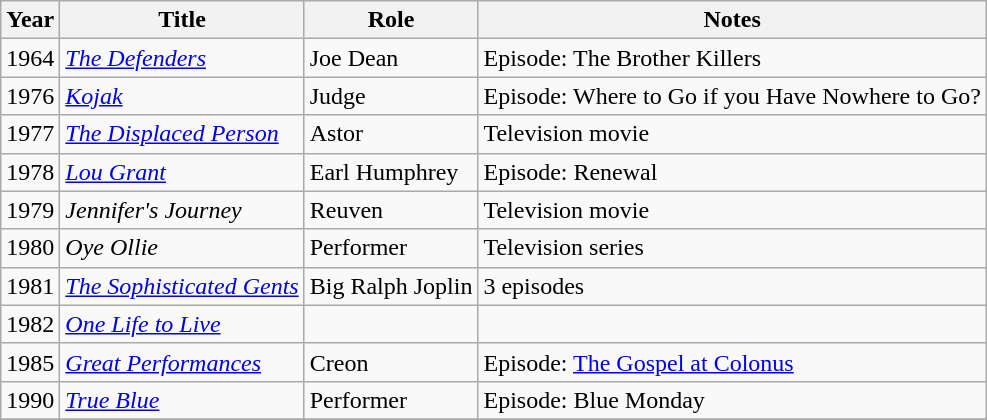<table class="wikitable plainrowheaders unsortable" style="margin-right: 0;">
<tr>
<th scope="col">Year</th>
<th scope="col">Title</th>
<th scope="col">Role</th>
<th scope="col" class="unsortable">Notes</th>
</tr>
<tr>
<td>1964</td>
<td><em><a href='#'>The Defenders</a></em></td>
<td>Joe Dean</td>
<td>Episode: The Brother Killers</td>
</tr>
<tr>
<td>1976</td>
<td><em><a href='#'>Kojak</a></em></td>
<td>Judge</td>
<td>Episode: Where to Go if you Have Nowhere to Go?</td>
</tr>
<tr>
<td>1977</td>
<td><em><a href='#'>The Displaced Person</a></em></td>
<td>Astor</td>
<td>Television movie</td>
</tr>
<tr>
<td>1978</td>
<td><em><a href='#'>Lou Grant</a></em></td>
<td>Earl Humphrey</td>
<td>Episode: Renewal</td>
</tr>
<tr>
<td>1979</td>
<td><em>Jennifer's Journey</em></td>
<td>Reuven</td>
<td>Television movie</td>
</tr>
<tr>
<td>1980</td>
<td><em>Oye Ollie</em></td>
<td>Performer</td>
<td>Television series</td>
</tr>
<tr>
<td>1981</td>
<td><em><a href='#'>The Sophisticated Gents</a></em></td>
<td>Big Ralph Joplin</td>
<td>3 episodes</td>
</tr>
<tr>
<td>1982</td>
<td><em><a href='#'>One Life to Live</a></em></td>
<td></td>
<td></td>
</tr>
<tr>
<td>1985</td>
<td><em><a href='#'>Great Performances</a></em></td>
<td>Creon</td>
<td>Episode: <a href='#'>The Gospel at Colonus</a></td>
</tr>
<tr>
<td>1990</td>
<td><em><a href='#'>True Blue</a></em></td>
<td>Performer</td>
<td>Episode: Blue Monday</td>
</tr>
<tr>
</tr>
</table>
